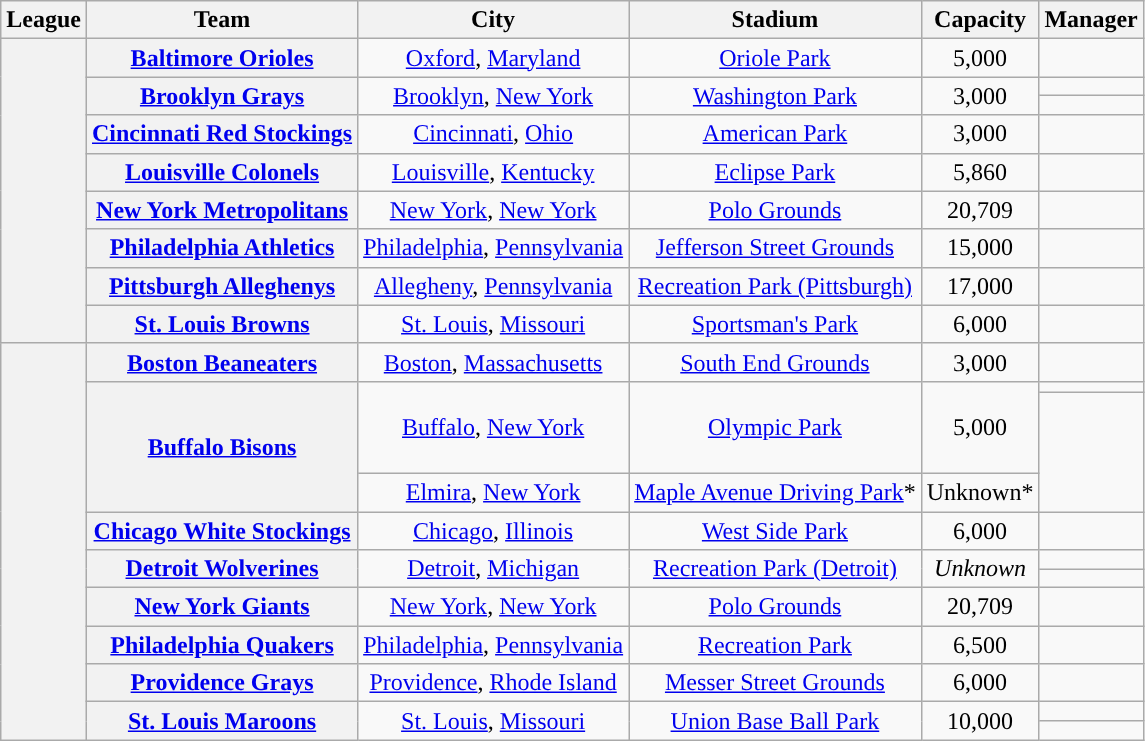<table class="wikitable sortable plainrowheaders" style="text-align:center;">
<tr>
<th scope="col">League</th>
<th scope="col">Team</th>
<th scope="col">City</th>
<th scope="col">Stadium</th>
<th scope="col">Capacity</th>
<th scope="col">Manager</th>
</tr>
<tr>
<th rowspan="9"></th>
<th scope="row"><a href='#'>Baltimore Orioles</a></th>
<td><a href='#'>Oxford</a>, <a href='#'>Maryland</a></td>
<td><a href='#'>Oriole Park</a></td>
<td>5,000</td>
<td></td>
</tr>
<tr>
<th rowspan="2" scope="row"><a href='#'>Brooklyn Grays</a></th>
<td rowspan="2"><a href='#'>Brooklyn</a>, <a href='#'>New York</a></td>
<td rowspan="2"><a href='#'>Washington Park</a></td>
<td rowspan="2">3,000</td>
<td></td>
</tr>
<tr>
<td></td>
</tr>
<tr>
<th scope="row"><a href='#'>Cincinnati Red Stockings</a></th>
<td><a href='#'>Cincinnati</a>, <a href='#'>Ohio</a></td>
<td><a href='#'>American Park</a></td>
<td>3,000</td>
<td></td>
</tr>
<tr>
<th scope="row"><a href='#'>Louisville Colonels</a></th>
<td><a href='#'>Louisville</a>, <a href='#'>Kentucky</a></td>
<td><a href='#'>Eclipse Park</a></td>
<td>5,860</td>
<td></td>
</tr>
<tr>
<th scope="row"><a href='#'>New York Metropolitans</a></th>
<td><a href='#'>New York</a>, <a href='#'>New York</a></td>
<td><a href='#'>Polo Grounds</a></td>
<td>20,709</td>
<td></td>
</tr>
<tr>
<th scope="row"><a href='#'>Philadelphia Athletics</a></th>
<td><a href='#'>Philadelphia</a>, <a href='#'>Pennsylvania</a></td>
<td><a href='#'>Jefferson Street Grounds</a></td>
<td>15,000</td>
<td></td>
</tr>
<tr>
<th scope="row"><a href='#'>Pittsburgh Alleghenys</a></th>
<td><a href='#'>Allegheny</a>, <a href='#'>Pennsylvania</a></td>
<td><a href='#'>Recreation Park (Pittsburgh)</a></td>
<td>17,000</td>
<td></td>
</tr>
<tr>
<th scope="row"><a href='#'>St. Louis Browns</a></th>
<td><a href='#'>St. Louis</a>, <a href='#'>Missouri</a></td>
<td><a href='#'>Sportsman's Park</a></td>
<td>6,000</td>
<td></td>
</tr>
<tr>
<th rowspan="12"></th>
<th scope="row"><a href='#'>Boston Beaneaters</a></th>
<td><a href='#'>Boston</a>, <a href='#'>Massachusetts</a></td>
<td><a href='#'>South End Grounds</a></td>
<td>3,000</td>
<td></td>
</tr>
<tr>
<th rowspan="3" scope="row"><a href='#'>Buffalo Bisons</a></th>
<td rowspan="2"><a href='#'>Buffalo</a>, <a href='#'>New York</a></td>
<td rowspan="2"><br><a href='#'>Olympic Park</a><br> </td>
<td rowspan="2">5,000</td>
<td></td>
</tr>
<tr>
<td rowspan="2"></td>
</tr>
<tr>
<td><a href='#'>Elmira</a>, <a href='#'>New York</a></td>
<td><a href='#'>Maple Avenue Driving Park</a>*</td>
<td>Unknown*</td>
</tr>
<tr>
<th scope="row"><a href='#'>Chicago White Stockings</a></th>
<td><a href='#'>Chicago</a>, <a href='#'>Illinois</a></td>
<td><a href='#'>West Side Park</a></td>
<td>6,000</td>
<td></td>
</tr>
<tr>
<th rowspan="2" scope="row"><a href='#'>Detroit Wolverines</a></th>
<td rowspan="2"><a href='#'>Detroit</a>, <a href='#'>Michigan</a></td>
<td rowspan="2"><a href='#'>Recreation Park (Detroit)</a></td>
<td rowspan="2"><em>Unknown</em></td>
<td></td>
</tr>
<tr>
<td></td>
</tr>
<tr>
<th scope="row"><a href='#'>New York Giants</a></th>
<td><a href='#'>New York</a>, <a href='#'>New York</a></td>
<td><a href='#'>Polo Grounds</a></td>
<td>20,709</td>
<td></td>
</tr>
<tr>
<th scope="row"><a href='#'>Philadelphia Quakers</a></th>
<td><a href='#'>Philadelphia</a>, <a href='#'>Pennsylvania</a></td>
<td><a href='#'>Recreation Park</a></td>
<td>6,500</td>
<td></td>
</tr>
<tr>
<th scope="row"><a href='#'>Providence Grays</a></th>
<td><a href='#'>Providence</a>, <a href='#'>Rhode Island</a></td>
<td><a href='#'>Messer Street Grounds</a></td>
<td>6,000</td>
<td></td>
</tr>
<tr>
<th rowspan="2" scope="row"><a href='#'>St. Louis Maroons</a></th>
<td rowspan="2"><a href='#'>St. Louis</a>, <a href='#'>Missouri</a></td>
<td rowspan="2"><a href='#'>Union Base Ball Park</a></td>
<td rowspan="2">10,000</td>
<td></td>
</tr>
<tr>
<td></td>
</tr>
</table>
